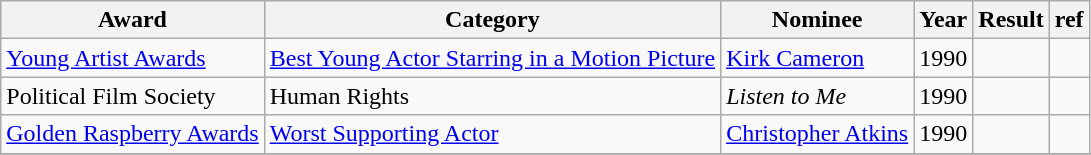<table class="wikitable sortable">
<tr>
<th>Award</th>
<th>Category</th>
<th>Nominee</th>
<th>Year</th>
<th>Result</th>
<th>ref</th>
</tr>
<tr>
<td><a href='#'>Young Artist Awards</a></td>
<td><a href='#'>Best Young Actor Starring in a Motion Picture</a></td>
<td><a href='#'>Kirk Cameron</a></td>
<td>1990</td>
<td></td>
<td></td>
</tr>
<tr>
<td>Political Film Society</td>
<td>Human Rights</td>
<td><em>Listen to Me</em></td>
<td>1990</td>
<td></td>
<td></td>
</tr>
<tr>
<td><a href='#'>Golden Raspberry Awards</a></td>
<td><a href='#'>Worst Supporting Actor</a></td>
<td><a href='#'>Christopher Atkins</a></td>
<td>1990</td>
<td></td>
<td></td>
</tr>
<tr>
</tr>
</table>
